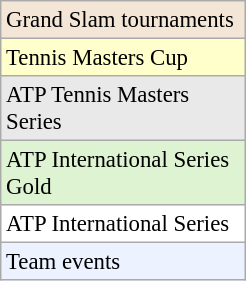<table class="wikitable"  style="font-size:95%; width:13%;">
<tr style="background:#F3E6D7;">
<td>Grand Slam tournaments</td>
</tr>
<tr style="background:#FFFFCC;">
<td>Tennis Masters Cup</td>
</tr>
<tr style="background:#E9E9E9;">
<td>ATP Tennis Masters Series</td>
</tr>
<tr style="background:#DDF3D1;">
<td>ATP International Series Gold</td>
</tr>
<tr style="background:#fff;">
<td>ATP International Series</td>
</tr>
<tr style="background:#ECF2FF;">
<td>Team events</td>
</tr>
</table>
